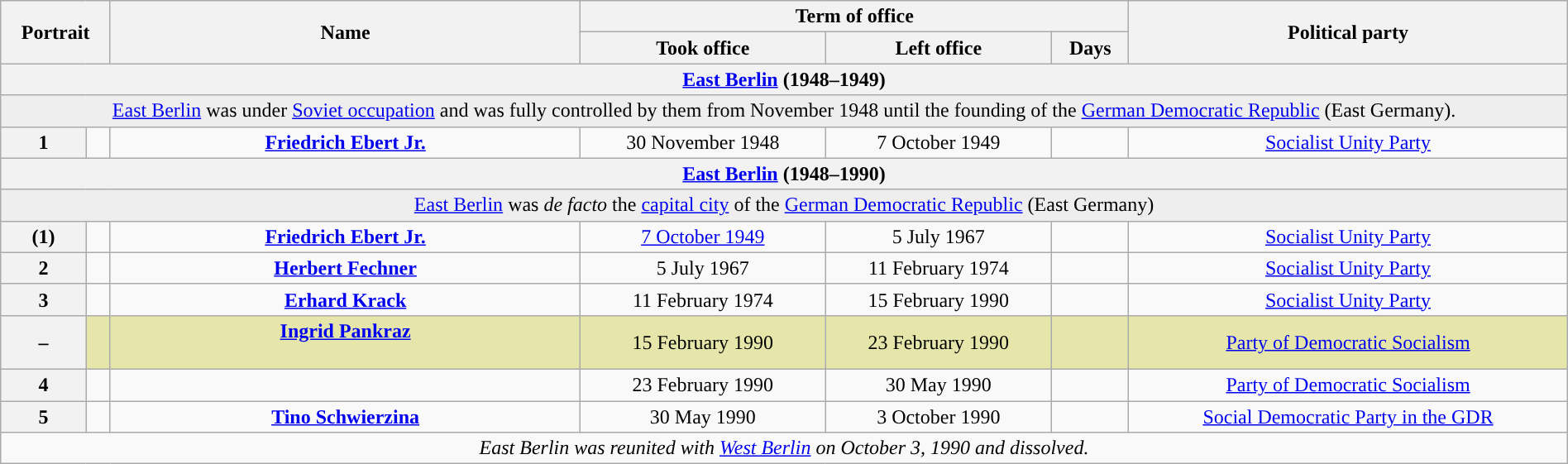<table class="wikitable" style="text-align:center; width:100%; border:1px #AAAAFF solid">
<tr>
<th width=80px rowspan=2 colspan=2>Portrait</th>
<th width=30% rowspan=2>Name<br></th>
<th width=35% colspan=3>Term of office</th>
<th width=28% rowspan=2>Political party</th>
</tr>
<tr>
<th>Took office</th>
<th>Left office</th>
<th>Days</th>
</tr>
<tr>
<th colspan="7"><a href='#'>East Berlin</a> (1948–1949)</th>
</tr>
<tr>
<td bgcolor=#EEEEEE colspan=7><a href='#'>East Berlin</a> was under <a href='#'>Soviet occupation</a> and was fully controlled by them from November 1948 until the founding of the <a href='#'>German Democratic Republic</a> (East Germany).</td>
</tr>
<tr>
<th style="background:">1</th>
<td></td>
<td><strong><a href='#'>Friedrich Ebert Jr.</a></strong><br></td>
<td>30 November 1948</td>
<td>7 October 1949</td>
<td></td>
<td><a href='#'>Socialist Unity Party</a></td>
</tr>
<tr>
<th colspan="7"><a href='#'>East Berlin</a> (1948–1990)</th>
</tr>
<tr>
<td bgcolor=#EEEEEE colspan=7><a href='#'>East Berlin</a> was <em>de facto</em> the <a href='#'>capital city</a>  of the <a href='#'>German Democratic Republic</a> (East Germany)</td>
</tr>
<tr>
<th style="background:">(1)</th>
<td></td>
<td><strong><a href='#'>Friedrich Ebert Jr.</a></strong><br></td>
<td><a href='#'>7 October 1949</a></td>
<td>5 July 1967</td>
<td></td>
<td><a href='#'>Socialist Unity Party</a></td>
</tr>
<tr>
<th style="background:">2</th>
<td></td>
<td><strong><a href='#'>Herbert Fechner</a></strong><br></td>
<td>5 July 1967</td>
<td>11 February 1974</td>
<td></td>
<td><a href='#'>Socialist Unity Party</a></td>
</tr>
<tr>
<th style="background:">3</th>
<td></td>
<td><strong><a href='#'>Erhard Krack</a></strong><br></td>
<td>11 February 1974</td>
<td>15 February 1990</td>
<td></td>
<td><a href='#'>Socialist Unity Party</a></td>
</tr>
<tr style="background-color: #E6E6AA" |>
<th style="background:">–</th>
<td></td>
<td><strong><a href='#'>Ingrid Pankraz</a></strong><br><br></td>
<td>15 February 1990</td>
<td>23 February 1990</td>
<td></td>
<td><a href='#'>Party of Democratic Socialism</a></td>
</tr>
<tr>
<th style="background:">4</th>
<td></td>
<td><strong></strong><br></td>
<td>23 February 1990</td>
<td>30 May 1990</td>
<td></td>
<td><a href='#'>Party of Democratic Socialism</a></td>
</tr>
<tr>
<th style="background:">5</th>
<td></td>
<td><strong><a href='#'>Tino Schwierzina</a></strong><br></td>
<td>30 May 1990</td>
<td>3 October 1990</td>
<td></td>
<td><a href='#'>Social Democratic Party in the GDR</a></td>
</tr>
<tr>
<td colspan="7"><em>East Berlin was reunited with <a href='#'>West Berlin</a> on October 3, 1990 and dissolved.</em></td>
</tr>
</table>
